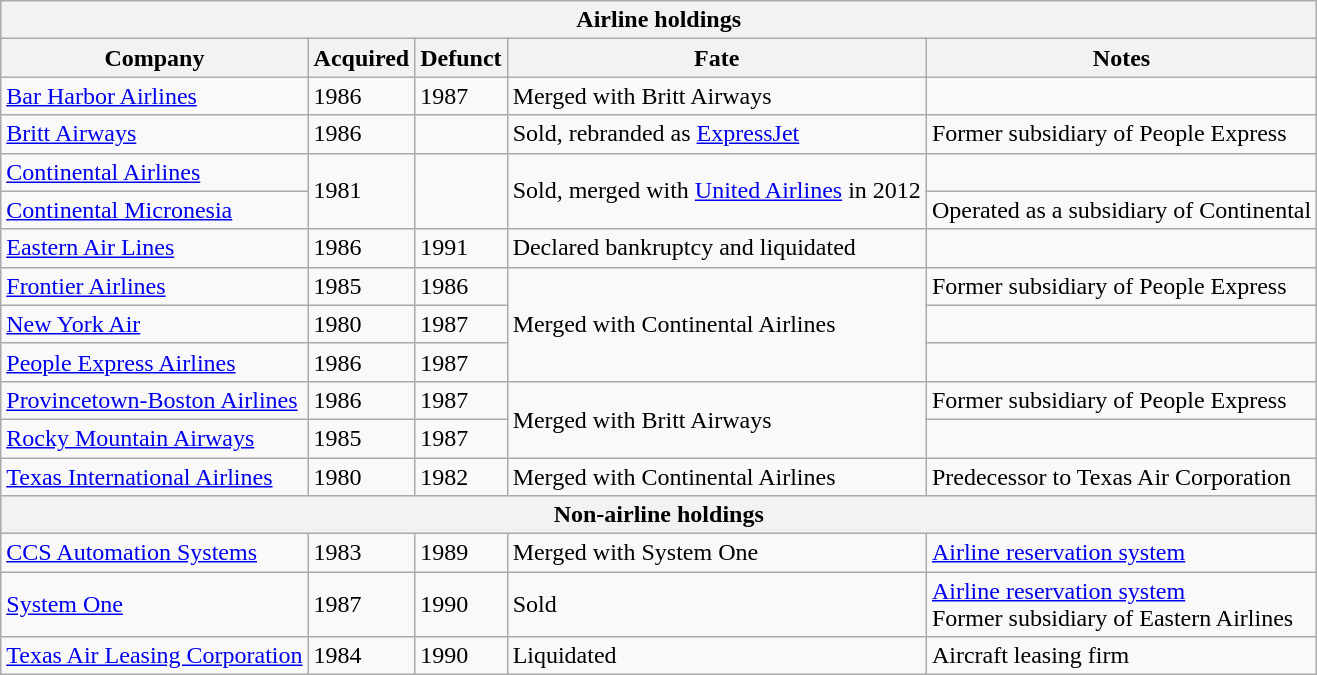<table class="wikitable">
<tr>
<th colspan="5">Airline holdings</th>
</tr>
<tr>
<th>Company</th>
<th>Acquired</th>
<th>Defunct</th>
<th>Fate</th>
<th>Notes</th>
</tr>
<tr>
<td><a href='#'>Bar Harbor Airlines</a></td>
<td>1986</td>
<td>1987</td>
<td>Merged with Britt Airways</td>
<td></td>
</tr>
<tr>
<td><a href='#'>Britt Airways</a></td>
<td>1986</td>
<td></td>
<td>Sold, rebranded as <a href='#'>ExpressJet</a></td>
<td>Former subsidiary of People Express</td>
</tr>
<tr>
<td><a href='#'>Continental Airlines</a></td>
<td rowspan="2">1981</td>
<td rowspan="2"></td>
<td rowspan="2">Sold, merged with <a href='#'>United Airlines</a> in 2012</td>
<td></td>
</tr>
<tr>
<td><a href='#'>Continental Micronesia</a></td>
<td>Operated as a subsidiary of Continental</td>
</tr>
<tr>
<td><a href='#'>Eastern Air Lines</a></td>
<td>1986</td>
<td>1991</td>
<td>Declared bankruptcy and liquidated</td>
<td></td>
</tr>
<tr>
<td><a href='#'>Frontier Airlines</a></td>
<td>1985</td>
<td>1986</td>
<td rowspan="3">Merged with Continental Airlines</td>
<td>Former subsidiary of People Express</td>
</tr>
<tr>
<td><a href='#'>New York Air</a></td>
<td>1980</td>
<td>1987</td>
<td></td>
</tr>
<tr>
<td><a href='#'>People Express Airlines</a></td>
<td>1986</td>
<td>1987</td>
<td></td>
</tr>
<tr>
<td><a href='#'>Provincetown-Boston Airlines</a></td>
<td>1986</td>
<td>1987</td>
<td rowspan="2">Merged with Britt Airways</td>
<td>Former subsidiary of People Express</td>
</tr>
<tr>
<td><a href='#'>Rocky Mountain Airways</a></td>
<td>1985</td>
<td>1987</td>
<td></td>
</tr>
<tr>
<td><a href='#'>Texas International Airlines</a></td>
<td>1980</td>
<td>1982</td>
<td>Merged with Continental Airlines</td>
<td>Predecessor to Texas Air Corporation</td>
</tr>
<tr>
<th colspan="5">Non-airline holdings</th>
</tr>
<tr>
<td><a href='#'>CCS Automation Systems</a></td>
<td>1983</td>
<td>1989</td>
<td>Merged with System One</td>
<td><a href='#'>Airline reservation system</a></td>
</tr>
<tr>
<td><a href='#'>System One</a></td>
<td>1987</td>
<td>1990</td>
<td>Sold</td>
<td><a href='#'>Airline reservation system</a><br>Former subsidiary of Eastern Airlines</td>
</tr>
<tr>
<td><a href='#'>Texas Air Leasing Corporation</a></td>
<td>1984</td>
<td>1990</td>
<td>Liquidated</td>
<td>Aircraft leasing firm</td>
</tr>
</table>
